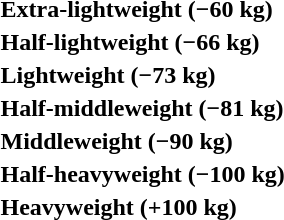<table>
<tr>
<th rowspan=2 style="text-align:left;">Extra-lightweight (−60 kg)</th>
<td rowspan=2></td>
<td rowspan=2></td>
<td></td>
</tr>
<tr>
<td></td>
</tr>
<tr>
<th rowspan=2 style="text-align:left;">Half-lightweight (−66 kg)</th>
<td rowspan=2></td>
<td rowspan=2></td>
<td></td>
</tr>
<tr>
<td></td>
</tr>
<tr>
<th rowspan=2 style="text-align:left;">Lightweight (−73 kg)</th>
<td rowspan=2></td>
<td rowspan=2></td>
<td></td>
</tr>
<tr>
<td></td>
</tr>
<tr>
<th rowspan=2 style="text-align:left;">Half-middleweight (−81 kg)</th>
<td rowspan=2></td>
<td rowspan=2></td>
<td></td>
</tr>
<tr>
<td></td>
</tr>
<tr>
<th rowspan=2 style="text-align:left;">Middleweight (−90 kg)</th>
<td rowspan=2></td>
<td rowspan=2></td>
<td></td>
</tr>
<tr>
<td></td>
</tr>
<tr>
<th rowspan=2 style="text-align:left;">Half-heavyweight (−100 kg)</th>
<td rowspan=2></td>
<td rowspan=2></td>
<td></td>
</tr>
<tr>
<td></td>
</tr>
<tr>
<th rowspan=2 style="text-align:left;">Heavyweight (+100 kg)</th>
<td rowspan=2></td>
<td rowspan=2></td>
<td></td>
</tr>
<tr>
<td></td>
</tr>
</table>
